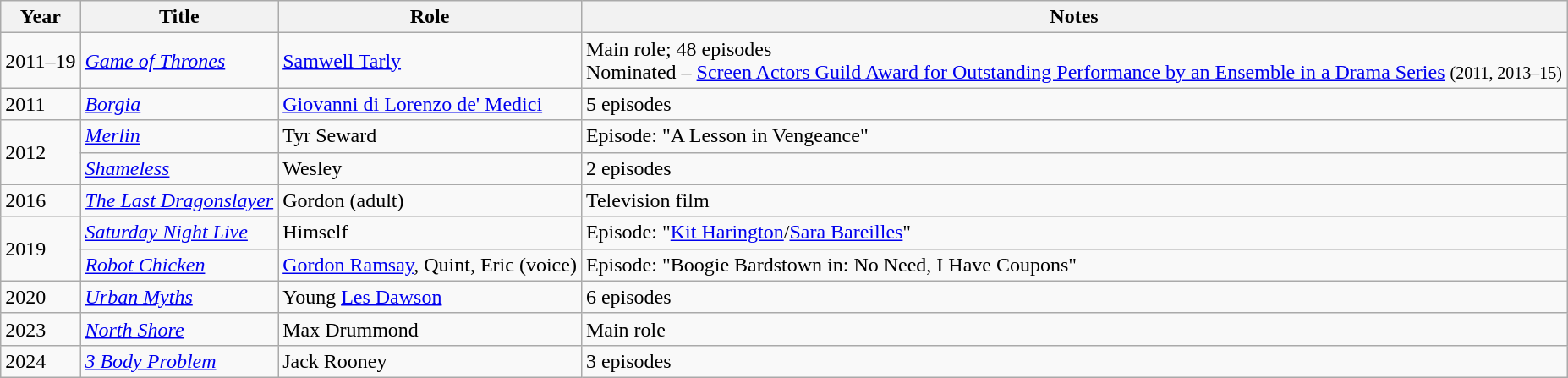<table class="wikitable">
<tr style="text-align:center;">
<th>Year</th>
<th>Title</th>
<th>Role</th>
<th>Notes</th>
</tr>
<tr>
<td>2011–19</td>
<td><em><a href='#'>Game of Thrones</a></em></td>
<td><a href='#'>Samwell Tarly</a></td>
<td>Main role; 48 episodes <br> Nominated – <a href='#'>Screen Actors Guild Award for Outstanding Performance by an Ensemble in a Drama Series</a> <small>(2011, 2013–15)</small><br></td>
</tr>
<tr>
<td>2011</td>
<td><em><a href='#'>Borgia</a></em></td>
<td><a href='#'>Giovanni di Lorenzo de' Medici</a></td>
<td>5 episodes</td>
</tr>
<tr>
<td rowspan="2">2012</td>
<td><em><a href='#'>Merlin</a></em></td>
<td>Tyr Seward</td>
<td>Episode: "A Lesson in Vengeance"</td>
</tr>
<tr>
<td><em><a href='#'>Shameless</a></em></td>
<td>Wesley</td>
<td>2 episodes</td>
</tr>
<tr>
<td>2016</td>
<td><em><a href='#'>The Last Dragonslayer</a></em></td>
<td>Gordon (adult)</td>
<td>Television film</td>
</tr>
<tr>
<td rowspan="2">2019</td>
<td><em><a href='#'>Saturday Night Live</a></em></td>
<td>Himself</td>
<td>Episode: "<a href='#'>Kit Harington</a>/<a href='#'>Sara Bareilles</a>"</td>
</tr>
<tr>
<td><em><a href='#'>Robot Chicken</a></em></td>
<td><a href='#'>Gordon Ramsay</a>, Quint, Eric (voice)</td>
<td>Episode: "Boogie Bardstown in: No Need, I Have Coupons"</td>
</tr>
<tr>
<td>2020</td>
<td><em><a href='#'>Urban Myths</a></em></td>
<td>Young <a href='#'>Les Dawson</a></td>
<td>6 episodes</td>
</tr>
<tr>
<td>2023</td>
<td><em><a href='#'>North Shore</a></em></td>
<td>Max Drummond</td>
<td>Main role</td>
</tr>
<tr>
<td>2024</td>
<td><em><a href='#'>3 Body Problem</a></em></td>
<td>Jack Rooney</td>
<td>3 episodes</td>
</tr>
</table>
